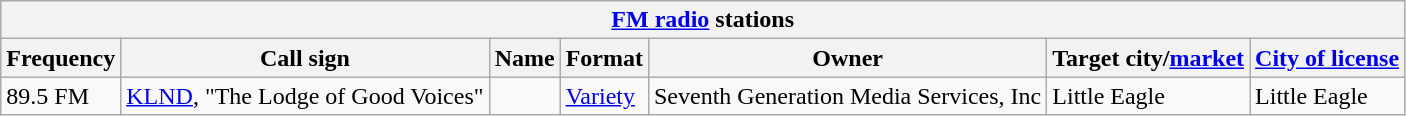<table class="wikitable">
<tr>
<th align="center" colspan="7"><strong><a href='#'>FM radio</a> stations</strong></th>
</tr>
<tr>
<th>Frequency</th>
<th>Call sign</th>
<th>Name</th>
<th>Format</th>
<th>Owner</th>
<th>Target city/<a href='#'>market</a></th>
<th><a href='#'>City of license</a></th>
</tr>
<tr>
<td>89.5 FM</td>
<td><a href='#'>KLND</a>, "The Lodge of Good Voices"</td>
<td></td>
<td><a href='#'>Variety</a></td>
<td>Seventh Generation Media Services, Inc</td>
<td>Little Eagle</td>
<td>Little Eagle</td>
</tr>
</table>
